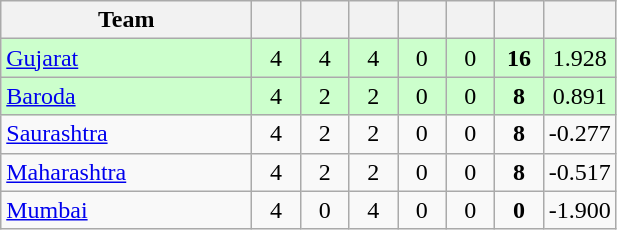<table class="wikitable" style="text-align:center">
<tr>
<th style="width:160px">Team</th>
<th style="width:25px"></th>
<th style="width:25px"></th>
<th style="width:25px"></th>
<th style="width:25px"></th>
<th style="width:25px"></th>
<th style="width:25px"></th>
<th style="width:25px"></th>
</tr>
<tr style="background:#cfc;">
<td style="text-align:left"><a href='#'>Gujarat</a></td>
<td>4</td>
<td>4</td>
<td>4</td>
<td>0</td>
<td>0</td>
<td><strong>16</strong></td>
<td>1.928</td>
</tr>
<tr style="background:#cfc;">
<td style="text-align:left"><a href='#'>Baroda</a></td>
<td>4</td>
<td>2</td>
<td>2</td>
<td>0</td>
<td>0</td>
<td><strong>8</strong></td>
<td>0.891</td>
</tr>
<tr>
<td style="text-align:left"><a href='#'>Saurashtra</a></td>
<td>4</td>
<td>2</td>
<td>2</td>
<td>0</td>
<td>0</td>
<td><strong>8</strong></td>
<td>-0.277</td>
</tr>
<tr>
<td style="text-align:left"><a href='#'>Maharashtra</a></td>
<td>4</td>
<td>2</td>
<td>2</td>
<td>0</td>
<td>0</td>
<td><strong>8</strong></td>
<td>-0.517</td>
</tr>
<tr>
<td style="text-align:left"><a href='#'>Mumbai</a></td>
<td>4</td>
<td>0</td>
<td>4</td>
<td>0</td>
<td>0</td>
<td><strong>0</strong></td>
<td>-1.900</td>
</tr>
</table>
